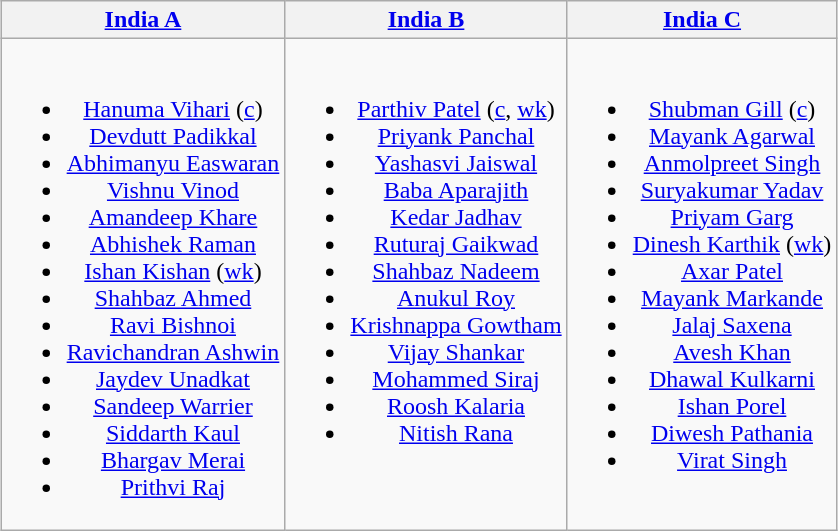<table class="wikitable" style="text-align:center; margin:auto">
<tr>
<th><a href='#'>India A</a></th>
<th><a href='#'>India B</a></th>
<th><a href='#'>India C</a></th>
</tr>
<tr style="vertical-align:top">
<td><br><ul><li><a href='#'>Hanuma Vihari</a> (<a href='#'>c</a>)</li><li><a href='#'>Devdutt Padikkal</a></li><li><a href='#'>Abhimanyu Easwaran</a></li><li><a href='#'>Vishnu Vinod</a></li><li><a href='#'>Amandeep Khare</a></li><li><a href='#'>Abhishek Raman</a></li><li><a href='#'>Ishan Kishan</a> (<a href='#'>wk</a>)</li><li><a href='#'>Shahbaz Ahmed</a></li><li><a href='#'>Ravi Bishnoi</a></li><li><a href='#'>Ravichandran Ashwin</a></li><li><a href='#'>Jaydev Unadkat</a></li><li><a href='#'>Sandeep Warrier</a></li><li><a href='#'>Siddarth Kaul</a></li><li><a href='#'>Bhargav Merai</a></li><li><a href='#'>Prithvi Raj</a></li></ul></td>
<td><br><ul><li><a href='#'>Parthiv Patel</a> (<a href='#'>c</a>, <a href='#'>wk</a>)</li><li><a href='#'>Priyank Panchal</a></li><li><a href='#'>Yashasvi Jaiswal</a></li><li><a href='#'>Baba Aparajith</a></li><li><a href='#'>Kedar Jadhav</a></li><li><a href='#'>Ruturaj Gaikwad</a></li><li><a href='#'>Shahbaz Nadeem</a></li><li><a href='#'>Anukul Roy</a></li><li><a href='#'>Krishnappa Gowtham</a></li><li><a href='#'>Vijay Shankar</a></li><li><a href='#'>Mohammed Siraj</a></li><li><a href='#'>Roosh Kalaria</a></li><li><a href='#'>Nitish Rana</a></li></ul></td>
<td><br><ul><li><a href='#'>Shubman Gill</a> (<a href='#'>c</a>)</li><li><a href='#'>Mayank Agarwal</a></li><li><a href='#'>Anmolpreet Singh</a></li><li><a href='#'>Suryakumar Yadav</a></li><li><a href='#'>Priyam Garg</a></li><li><a href='#'>Dinesh Karthik</a> (<a href='#'>wk</a>)</li><li><a href='#'>Axar Patel</a></li><li><a href='#'>Mayank Markande</a></li><li><a href='#'>Jalaj Saxena</a></li><li><a href='#'>Avesh Khan</a></li><li><a href='#'>Dhawal Kulkarni</a></li><li><a href='#'>Ishan Porel</a></li><li><a href='#'>Diwesh Pathania</a></li><li><a href='#'>Virat Singh</a></li></ul></td>
</tr>
</table>
